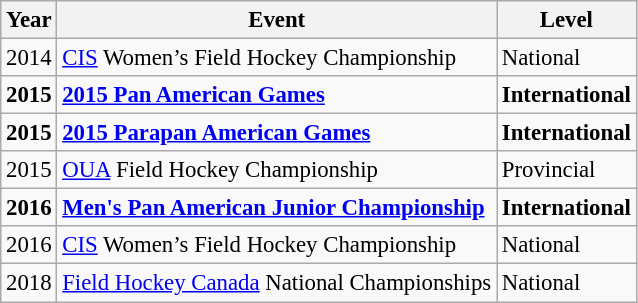<table class="sortable wikitable" style="font-size: 95%;">
<tr>
<th>Year</th>
<th>Event</th>
<th>Level</th>
</tr>
<tr>
<td>2014</td>
<td><a href='#'>CIS</a> Women’s Field Hockey Championship</td>
<td>National</td>
</tr>
<tr>
<td><strong>2015</strong></td>
<td><strong><a href='#'>2015 Pan American Games</a></strong></td>
<td><strong>International</strong></td>
</tr>
<tr>
<td><strong>2015</strong></td>
<td><strong><a href='#'>2015 Parapan American Games</a></strong></td>
<td><strong>International</strong></td>
</tr>
<tr>
<td>2015</td>
<td><a href='#'>OUA</a> Field Hockey Championship</td>
<td>Provincial</td>
</tr>
<tr>
<td><strong>2016</strong></td>
<td><strong><a href='#'>Men's Pan American Junior Championship</a></strong></td>
<td><strong>International</strong></td>
</tr>
<tr>
<td>2016</td>
<td><a href='#'>CIS</a> Women’s Field Hockey Championship</td>
<td>National</td>
</tr>
<tr>
<td>2018</td>
<td><a href='#'>Field Hockey Canada</a> National Championships</td>
<td>National</td>
</tr>
</table>
